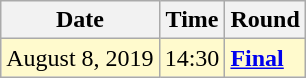<table class="wikitable">
<tr>
<th>Date</th>
<th>Time</th>
<th>Round</th>
</tr>
<tr style=background:lemonchiffon>
<td>August 8, 2019</td>
<td>14:30</td>
<td><strong><a href='#'>Final</a></strong></td>
</tr>
</table>
